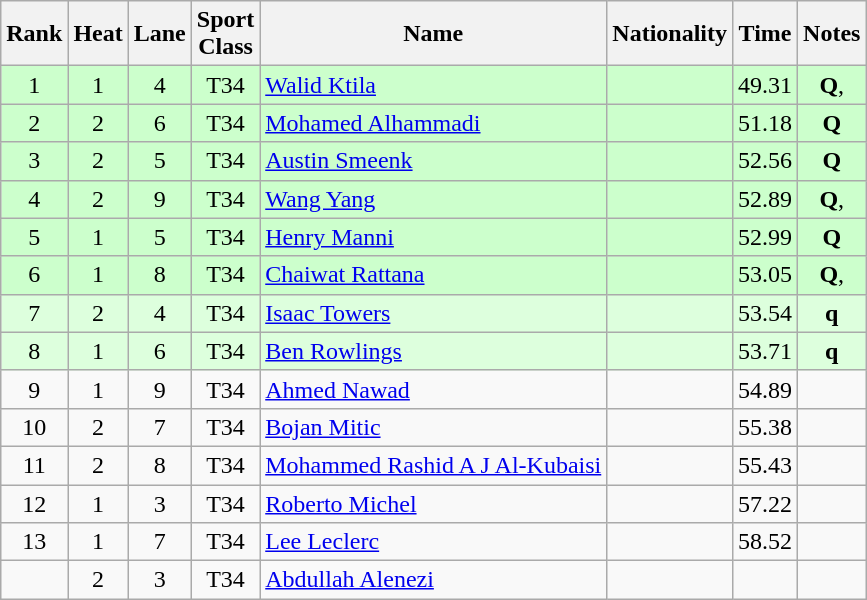<table class="wikitable sortable" style="text-align:center">
<tr>
<th>Rank</th>
<th>Heat</th>
<th>Lane</th>
<th>Sport<br>Class</th>
<th>Name</th>
<th>Nationality</th>
<th>Time</th>
<th>Notes</th>
</tr>
<tr bgcolor="ccffcc">
<td>1</td>
<td>1</td>
<td>4</td>
<td>T34</td>
<td align="left"><a href='#'>Walid Ktila</a></td>
<td align="left"></td>
<td>49.31</td>
<td><strong>Q</strong>, </td>
</tr>
<tr bgcolor="ccffcc">
<td>2</td>
<td>2</td>
<td>6</td>
<td>T34</td>
<td align="left"><a href='#'>Mohamed Alhammadi</a></td>
<td align="left"></td>
<td>51.18</td>
<td><strong>Q</strong></td>
</tr>
<tr bgcolor="ccffcc">
<td>3</td>
<td>2</td>
<td>5</td>
<td>T34</td>
<td align="left"><a href='#'>Austin Smeenk</a></td>
<td align="left"></td>
<td>52.56</td>
<td><strong>Q</strong></td>
</tr>
<tr bgcolor="ccffcc">
<td>4</td>
<td>2</td>
<td>9</td>
<td>T34</td>
<td align="left"><a href='#'>Wang Yang</a></td>
<td align="left"></td>
<td>52.89</td>
<td><strong>Q</strong>, </td>
</tr>
<tr bgcolor="ccffcc">
<td>5</td>
<td>1</td>
<td>5</td>
<td>T34</td>
<td align="left"><a href='#'>Henry Manni</a></td>
<td align="left"></td>
<td>52.99</td>
<td><strong>Q</strong></td>
</tr>
<tr bgcolor="ccffcc">
<td>6</td>
<td>1</td>
<td>8</td>
<td>T34</td>
<td align="left"><a href='#'>Chaiwat Rattana</a></td>
<td align="left"></td>
<td>53.05</td>
<td><strong>Q</strong>, </td>
</tr>
<tr bgcolor="ddffdd">
<td>7</td>
<td>2</td>
<td>4</td>
<td>T34</td>
<td align="left"><a href='#'>Isaac Towers</a></td>
<td align="left"></td>
<td>53.54</td>
<td><strong>q</strong></td>
</tr>
<tr bgcolor="ddffdd">
<td>8</td>
<td>1</td>
<td>6</td>
<td>T34</td>
<td align="left"><a href='#'>Ben Rowlings</a></td>
<td align="left"></td>
<td>53.71</td>
<td><strong>q</strong></td>
</tr>
<tr>
<td>9</td>
<td>1</td>
<td>9</td>
<td>T34</td>
<td align="left"><a href='#'>Ahmed Nawad</a></td>
<td align="left"></td>
<td>54.89</td>
<td></td>
</tr>
<tr>
<td>10</td>
<td>2</td>
<td>7</td>
<td>T34</td>
<td align="left"><a href='#'>Bojan Mitic</a></td>
<td align="left"></td>
<td>55.38</td>
<td></td>
</tr>
<tr>
<td>11</td>
<td>2</td>
<td>8</td>
<td>T34</td>
<td align="left"><a href='#'>Mohammed Rashid A J Al-Kubaisi</a></td>
<td align="left"></td>
<td>55.43</td>
<td></td>
</tr>
<tr>
<td>12</td>
<td>1</td>
<td>3</td>
<td>T34</td>
<td align="left"><a href='#'>Roberto Michel</a></td>
<td align="left"></td>
<td>57.22</td>
<td></td>
</tr>
<tr>
<td>13</td>
<td>1</td>
<td>7</td>
<td>T34</td>
<td align="left"><a href='#'>Lee Leclerc</a></td>
<td align="left"></td>
<td>58.52</td>
<td></td>
</tr>
<tr>
<td></td>
<td>2</td>
<td>3</td>
<td>T34</td>
<td align="left"><a href='#'>Abdullah Alenezi</a></td>
<td align="left"></td>
<td></td>
<td></td>
</tr>
</table>
